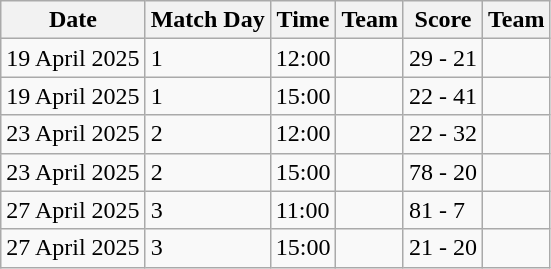<table class="wikitable">
<tr>
<th>Date</th>
<th>Match Day</th>
<th>Time</th>
<th>Team</th>
<th>Score</th>
<th>Team</th>
</tr>
<tr>
<td>19 April 2025</td>
<td>1</td>
<td>12:00</td>
<td></td>
<td>29 - 21</td>
<td></td>
</tr>
<tr>
<td>19 April 2025</td>
<td>1</td>
<td>15:00</td>
<td></td>
<td>22 - 41</td>
<td></td>
</tr>
<tr>
<td>23 April 2025</td>
<td>2</td>
<td>12:00</td>
<td></td>
<td>22 - 32</td>
<td></td>
</tr>
<tr>
<td>23 April 2025</td>
<td>2</td>
<td>15:00</td>
<td></td>
<td>78 - 20</td>
<td></td>
</tr>
<tr>
<td>27 April 2025</td>
<td>3</td>
<td>11:00</td>
<td></td>
<td>81 - 7</td>
<td></td>
</tr>
<tr>
<td>27 April 2025</td>
<td>3</td>
<td>15:00</td>
<td></td>
<td>21 - 20</td>
<td></td>
</tr>
</table>
